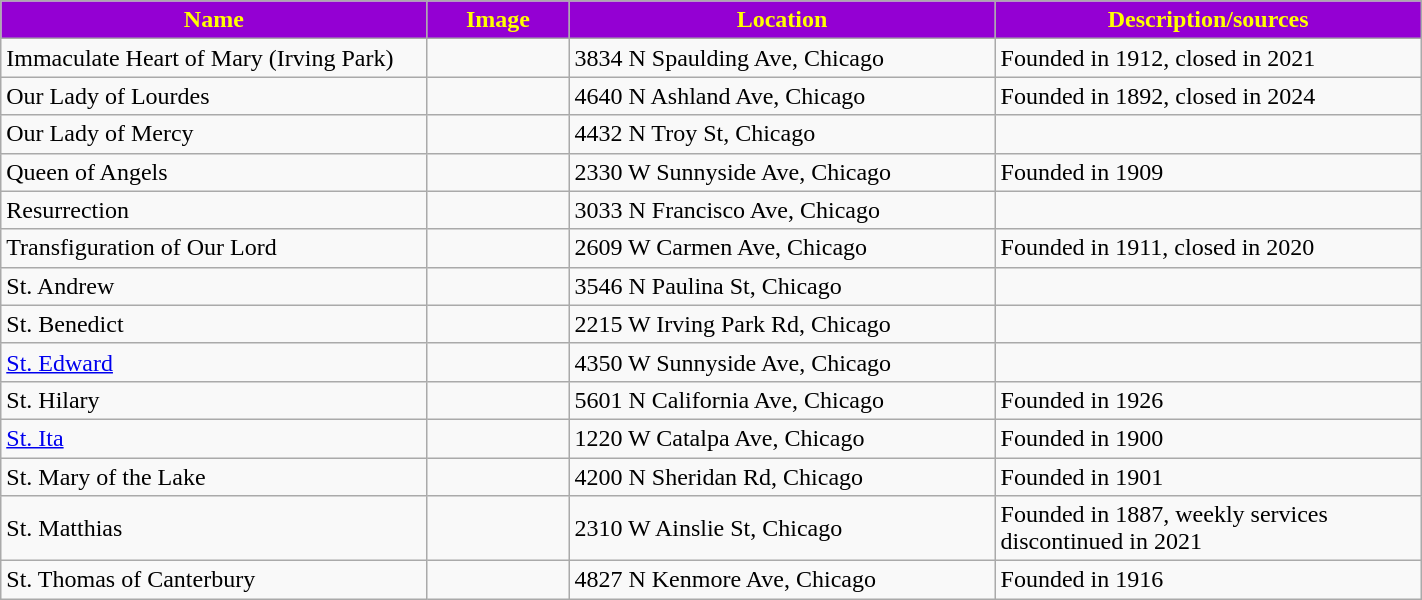<table class="wikitable sortable" style="width:75%">
<tr>
<th style="background:darkviolet; color:yellow;" width="30%"><strong>Name</strong></th>
<th style="background:darkviolet; color:yellow;" width="10%"><strong>Image</strong></th>
<th style="background:darkviolet; color:yellow;" width="30%"><strong>Location</strong></th>
<th style="background:darkviolet; color:yellow;" width="30%"><strong>Description/sources</strong></th>
</tr>
<tr>
<td>Immaculate Heart of Mary (Irving Park)</td>
<td></td>
<td>3834 N Spaulding Ave, Chicago</td>
<td>Founded in 1912, closed in 2021</td>
</tr>
<tr>
<td>Our Lady of Lourdes</td>
<td></td>
<td>4640 N Ashland Ave, Chicago</td>
<td>Founded in 1892, closed in 2024</td>
</tr>
<tr>
<td>Our Lady of Mercy</td>
<td></td>
<td>4432 N Troy St, Chicago</td>
<td></td>
</tr>
<tr>
<td>Queen of Angels</td>
<td></td>
<td>2330 W Sunnyside Ave, Chicago</td>
<td>Founded in 1909</td>
</tr>
<tr>
<td>Resurrection</td>
<td></td>
<td>3033 N Francisco Ave, Chicago</td>
<td></td>
</tr>
<tr>
<td>Transfiguration of Our Lord</td>
<td></td>
<td>2609 W Carmen Ave, Chicago</td>
<td>Founded in 1911, closed in 2020</td>
</tr>
<tr>
<td>St. Andrew</td>
<td></td>
<td>3546 N Paulina St, Chicago</td>
<td></td>
</tr>
<tr>
<td>St. Benedict</td>
<td></td>
<td>2215 W Irving Park Rd, Chicago</td>
<td></td>
</tr>
<tr>
<td><a href='#'>St. Edward</a></td>
<td></td>
<td>4350 W Sunnyside Ave, Chicago</td>
<td></td>
</tr>
<tr>
<td>St. Hilary</td>
<td></td>
<td>5601 N California Ave, Chicago</td>
<td>Founded in 1926</td>
</tr>
<tr>
<td><a href='#'>St. Ita</a></td>
<td></td>
<td>1220 W Catalpa Ave, Chicago</td>
<td>Founded in 1900</td>
</tr>
<tr>
<td>St. Mary of the Lake</td>
<td></td>
<td>4200 N Sheridan Rd, Chicago</td>
<td>Founded in 1901</td>
</tr>
<tr>
<td>St. Matthias</td>
<td></td>
<td>2310 W Ainslie St, Chicago</td>
<td>Founded in 1887, weekly services discontinued in 2021</td>
</tr>
<tr>
<td>St. Thomas of Canterbury</td>
<td></td>
<td>4827 N Kenmore Ave, Chicago</td>
<td>Founded in 1916</td>
</tr>
</table>
